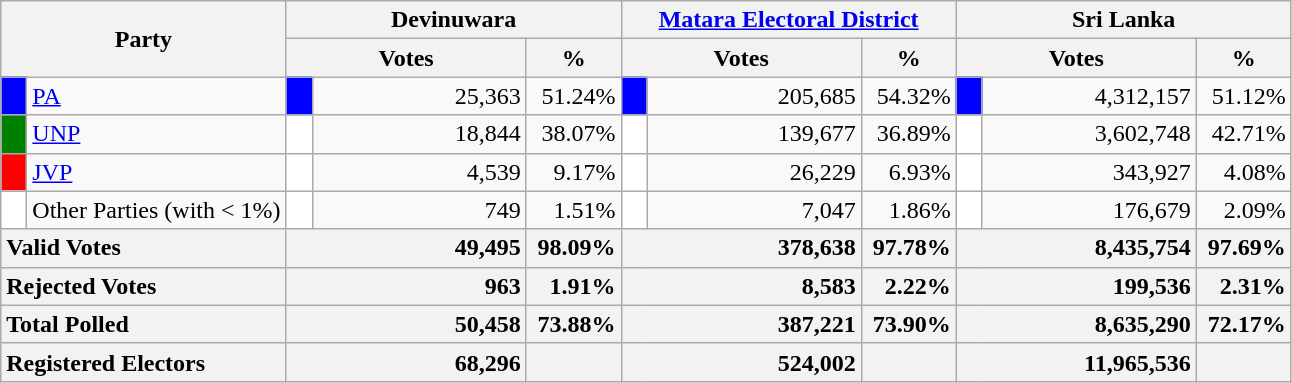<table class="wikitable">
<tr>
<th colspan="2" width="144px"rowspan="2">Party</th>
<th colspan="3" width="216px">Devinuwara</th>
<th colspan="3" width="216px"><a href='#'>Matara Electoral District</a></th>
<th colspan="3" width="216px">Sri Lanka</th>
</tr>
<tr>
<th colspan="2" width="144px">Votes</th>
<th>%</th>
<th colspan="2" width="144px">Votes</th>
<th>%</th>
<th colspan="2" width="144px">Votes</th>
<th>%</th>
</tr>
<tr>
<td style="background-color:blue;" width="10px"></td>
<td style="text-align:left;"><a href='#'>PA</a></td>
<td style="background-color:blue;" width="10px"></td>
<td style="text-align:right;">25,363</td>
<td style="text-align:right;">51.24%</td>
<td style="background-color:blue;" width="10px"></td>
<td style="text-align:right;">205,685</td>
<td style="text-align:right;">54.32%</td>
<td style="background-color:blue;" width="10px"></td>
<td style="text-align:right;">4,312,157</td>
<td style="text-align:right;">51.12%</td>
</tr>
<tr>
<td style="background-color:green;" width="10px"></td>
<td style="text-align:left;"><a href='#'>UNP</a></td>
<td style="background-color:white;" width="10px"></td>
<td style="text-align:right;">18,844</td>
<td style="text-align:right;">38.07%</td>
<td style="background-color:white;" width="10px"></td>
<td style="text-align:right;">139,677</td>
<td style="text-align:right;">36.89%</td>
<td style="background-color:white;" width="10px"></td>
<td style="text-align:right;">3,602,748</td>
<td style="text-align:right;">42.71%</td>
</tr>
<tr>
<td style="background-color:red;" width="10px"></td>
<td style="text-align:left;"><a href='#'>JVP</a></td>
<td style="background-color:white;" width="10px"></td>
<td style="text-align:right;">4,539</td>
<td style="text-align:right;">9.17%</td>
<td style="background-color:white;" width="10px"></td>
<td style="text-align:right;">26,229</td>
<td style="text-align:right;">6.93%</td>
<td style="background-color:white;" width="10px"></td>
<td style="text-align:right;">343,927</td>
<td style="text-align:right;">4.08%</td>
</tr>
<tr>
<td style="background-color:white;" width="10px"></td>
<td style="text-align:left;">Other Parties (with < 1%)</td>
<td style="background-color:white;" width="10px"></td>
<td style="text-align:right;">749</td>
<td style="text-align:right;">1.51%</td>
<td style="background-color:white;" width="10px"></td>
<td style="text-align:right;">7,047</td>
<td style="text-align:right;">1.86%</td>
<td style="background-color:white;" width="10px"></td>
<td style="text-align:right;">176,679</td>
<td style="text-align:right;">2.09%</td>
</tr>
<tr>
<th colspan="2" width="144px"style="text-align:left;">Valid Votes</th>
<th style="text-align:right;"colspan="2" width="144px">49,495</th>
<th style="text-align:right;">98.09%</th>
<th style="text-align:right;"colspan="2" width="144px">378,638</th>
<th style="text-align:right;">97.78%</th>
<th style="text-align:right;"colspan="2" width="144px">8,435,754</th>
<th style="text-align:right;">97.69%</th>
</tr>
<tr>
<th colspan="2" width="144px"style="text-align:left;">Rejected Votes</th>
<th style="text-align:right;"colspan="2" width="144px">963</th>
<th style="text-align:right;">1.91%</th>
<th style="text-align:right;"colspan="2" width="144px">8,583</th>
<th style="text-align:right;">2.22%</th>
<th style="text-align:right;"colspan="2" width="144px">199,536</th>
<th style="text-align:right;">2.31%</th>
</tr>
<tr>
<th colspan="2" width="144px"style="text-align:left;">Total Polled</th>
<th style="text-align:right;"colspan="2" width="144px">50,458</th>
<th style="text-align:right;">73.88%</th>
<th style="text-align:right;"colspan="2" width="144px">387,221</th>
<th style="text-align:right;">73.90%</th>
<th style="text-align:right;"colspan="2" width="144px">8,635,290</th>
<th style="text-align:right;">72.17%</th>
</tr>
<tr>
<th colspan="2" width="144px"style="text-align:left;">Registered Electors</th>
<th style="text-align:right;"colspan="2" width="144px">68,296</th>
<th></th>
<th style="text-align:right;"colspan="2" width="144px">524,002</th>
<th></th>
<th style="text-align:right;"colspan="2" width="144px">11,965,536</th>
<th></th>
</tr>
</table>
